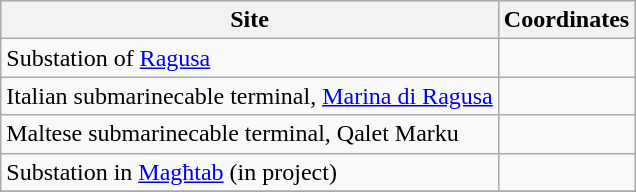<table class="wikitable" style="float:left">
<tr bgcolor="#dfdfdf">
<th>Site</th>
<th>Coordinates</th>
</tr>
<tr>
<td>Substation of <a href='#'>Ragusa</a></td>
<td></td>
</tr>
<tr>
<td>Italian submarinecable terminal, <a href='#'>Marina di Ragusa</a></td>
<td></td>
</tr>
<tr>
<td>Maltese submarinecable terminal, Qalet Marku</td>
<td></td>
</tr>
<tr>
<td>Substation in <a href='#'>Magħtab</a> (in project)</td>
<td></td>
</tr>
<tr>
</tr>
</table>
